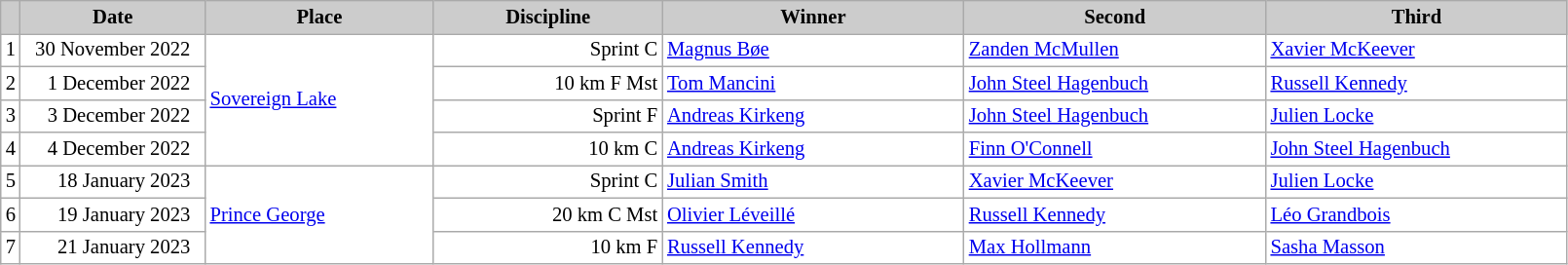<table class="wikitable plainrowheaders" style="background:#fff; font-size:86%; line-height:16px; border:grey solid 1px; border-collapse:collapse;">
<tr style="background:#ccc; text-align:center;">
<th scope="col" style="background:#ccc; width=30 px;"></th>
<th scope="col" style="background:#ccc; width:120px;">Date</th>
<th scope="col" style="background:#ccc; width:150px;">Place</th>
<th scope="col" style="background:#ccc; width:150px;">Discipline</th>
<th scope="col" style="background:#ccc; width:200px;">Winner</th>
<th scope="col" style="background:#ccc; width:200px;">Second</th>
<th scope="col" style="background:#ccc; width:200px;">Third</th>
</tr>
<tr>
<td align=center>1</td>
<td align=right>30 November 2022  </td>
<td rowspan=4> <a href='#'>Sovereign Lake</a></td>
<td align=right>Sprint C</td>
<td> <a href='#'>Magnus Bøe</a></td>
<td> <a href='#'>Zanden McMullen</a></td>
<td> <a href='#'>Xavier McKeever</a></td>
</tr>
<tr>
<td align=center>2</td>
<td align=right>1 December 2022  </td>
<td align=right>10 km F Mst</td>
<td> <a href='#'>Tom Mancini</a></td>
<td> <a href='#'>John Steel Hagenbuch</a></td>
<td> <a href='#'>Russell Kennedy</a></td>
</tr>
<tr>
<td align=center>3</td>
<td align=right>3 December 2022  </td>
<td align=right>Sprint F</td>
<td> <a href='#'>Andreas Kirkeng</a></td>
<td> <a href='#'>John Steel Hagenbuch</a></td>
<td> <a href='#'>Julien Locke</a></td>
</tr>
<tr>
<td align=center>4</td>
<td align=right>4 December 2022  </td>
<td align=right>10 km C</td>
<td> <a href='#'>Andreas Kirkeng</a></td>
<td> <a href='#'>Finn O'Connell</a></td>
<td> <a href='#'>John Steel Hagenbuch</a></td>
</tr>
<tr>
<td align=center>5</td>
<td align=right>18 January 2023  </td>
<td rowspan=3> <a href='#'>Prince George</a></td>
<td align=right>Sprint C</td>
<td> <a href='#'>Julian Smith</a></td>
<td> <a href='#'>Xavier McKeever</a></td>
<td> <a href='#'>Julien Locke</a></td>
</tr>
<tr>
<td align=center>6</td>
<td align=right>19 January 2023  </td>
<td align=right>20 km C Mst</td>
<td> <a href='#'>Olivier Léveillé</a></td>
<td> <a href='#'>Russell Kennedy</a></td>
<td> <a href='#'>Léo Grandbois</a></td>
</tr>
<tr>
<td align=center>7</td>
<td align=right>21 January 2023  </td>
<td align=right>10 km F</td>
<td> <a href='#'>Russell Kennedy</a></td>
<td> <a href='#'>Max Hollmann</a></td>
<td> <a href='#'>Sasha Masson</a></td>
</tr>
</table>
